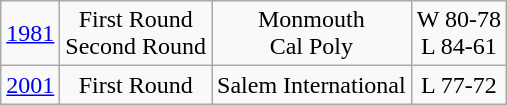<table class="wikitable">
<tr align="center">
<td><a href='#'>1981</a></td>
<td>First Round<br>Second Round</td>
<td>Monmouth<br>Cal Poly</td>
<td>W 80-78<br>L 84-61</td>
</tr>
<tr align="center">
<td><a href='#'>2001</a></td>
<td>First Round</td>
<td>Salem International</td>
<td>L 77-72</td>
</tr>
</table>
